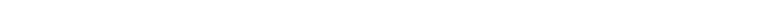<table style="width:66%; text-align:center;">
<tr style="color:white;">
<td style="background:"><strong>34</strong></td>
<td style="background:"><strong>7</strong></td>
<td style="background:"><strong>37</strong></td>
</tr>
</table>
